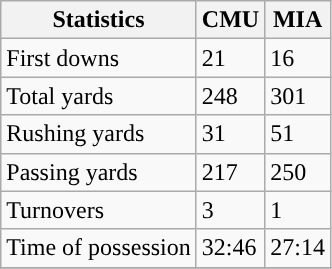<table class="wikitable">
<tr>
<th>Statistics</th>
<th>CMU</th>
<th>MIA</th>
</tr>
<tr>
<td>First downs</td>
<td>21</td>
<td>16</td>
</tr>
<tr>
<td>Total yards</td>
<td>248</td>
<td>301</td>
</tr>
<tr>
<td>Rushing yards</td>
<td>31</td>
<td>51</td>
</tr>
<tr>
<td>Passing yards</td>
<td>217</td>
<td>250</td>
</tr>
<tr>
<td>Turnovers</td>
<td>3</td>
<td>1</td>
</tr>
<tr>
<td>Time of possession</td>
<td>32:46</td>
<td>27:14</td>
</tr>
<tr>
</tr>
</table>
